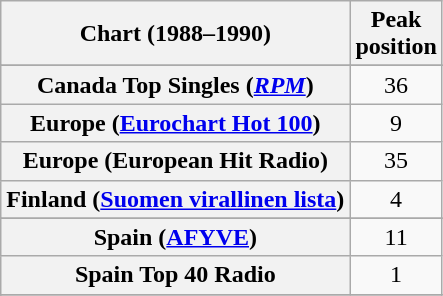<table class="wikitable sortable plainrowheaders" style="text-align:center">
<tr>
<th>Chart (1988–1990)</th>
<th>Peak<br>position</th>
</tr>
<tr>
</tr>
<tr>
</tr>
<tr>
<th scope="row">Canada Top Singles (<em><a href='#'>RPM</a></em>)</th>
<td>36</td>
</tr>
<tr>
<th scope="row">Europe (<a href='#'>Eurochart Hot 100</a>)</th>
<td>9</td>
</tr>
<tr>
<th scope="row">Europe (European Hit Radio)</th>
<td>35</td>
</tr>
<tr>
<th scope="row">Finland (<a href='#'>Suomen virallinen lista</a>)</th>
<td align="center">4</td>
</tr>
<tr>
</tr>
<tr>
</tr>
<tr>
</tr>
<tr>
</tr>
<tr>
</tr>
<tr>
<th scope="row">Spain (<a href='#'>AFYVE</a>)</th>
<td>11</td>
</tr>
<tr>
<th scope="row">Spain Top 40 Radio</th>
<td>1</td>
</tr>
<tr>
</tr>
<tr>
</tr>
<tr>
</tr>
<tr>
</tr>
<tr>
</tr>
<tr>
</tr>
</table>
